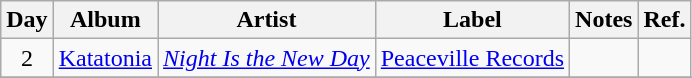<table class="wikitable">
<tr>
<th>Day</th>
<th>Album</th>
<th>Artist</th>
<th>Label</th>
<th>Notes</th>
<th>Ref.</th>
</tr>
<tr>
<td rowspan="1" style="text-align:center;">2</td>
<td><a href='#'>Katatonia</a></td>
<td><em><a href='#'>Night Is the New Day</a></em></td>
<td><a href='#'>Peaceville Records</a></td>
<td></td>
<td></td>
</tr>
<tr>
</tr>
</table>
